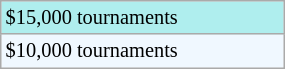<table class="wikitable"  style="font-size:85%; width:15%;">
<tr style="background:#afeeee;">
<td>$15,000 tournaments</td>
</tr>
<tr style="background:#f0f8ff;">
<td>$10,000 tournaments</td>
</tr>
</table>
